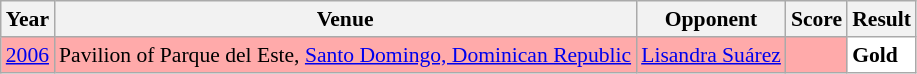<table class="sortable wikitable" style="font-size: 90%;">
<tr>
<th>Year</th>
<th>Venue</th>
<th>Opponent</th>
<th>Score</th>
<th>Result</th>
</tr>
<tr style="background:#FFAAAA">
<td align="center"><a href='#'>2006</a></td>
<td align="left">Pavilion of Parque del Este, <a href='#'>Santo Domingo, Dominican Republic</a></td>
<td align="left"> <a href='#'>Lisandra Suárez</a></td>
<td align="left"></td>
<td style="text-align:left; background:white"> <strong>Gold</strong></td>
</tr>
</table>
